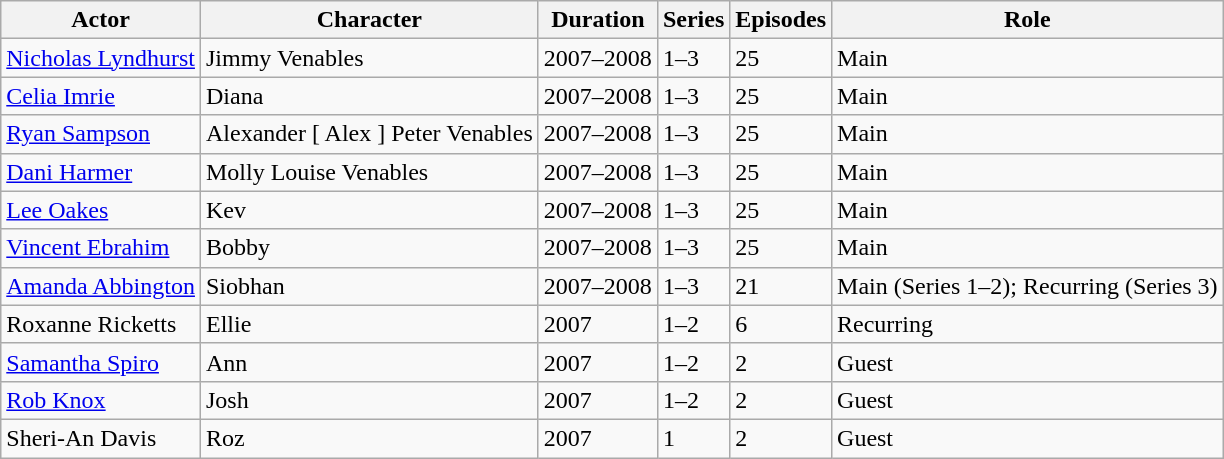<table class="wikitable sortable">
<tr>
<th>Actor</th>
<th>Character</th>
<th>Duration</th>
<th>Series</th>
<th>Episodes</th>
<th>Role</th>
</tr>
<tr>
<td><a href='#'>Nicholas Lyndhurst</a></td>
<td>Jimmy Venables</td>
<td>2007–2008</td>
<td>1–3</td>
<td>25</td>
<td>Main</td>
</tr>
<tr>
<td><a href='#'>Celia Imrie</a></td>
<td>Diana</td>
<td>2007–2008</td>
<td>1–3</td>
<td>25</td>
<td>Main</td>
</tr>
<tr>
<td><a href='#'>Ryan Sampson</a></td>
<td>Alexander [ Alex ] Peter Venables</td>
<td>2007–2008</td>
<td>1–3</td>
<td>25</td>
<td>Main</td>
</tr>
<tr>
<td><a href='#'>Dani Harmer</a></td>
<td>Molly Louise Venables</td>
<td>2007–2008</td>
<td>1–3</td>
<td>25</td>
<td>Main</td>
</tr>
<tr>
<td><a href='#'>Lee Oakes</a></td>
<td>Kev</td>
<td>2007–2008</td>
<td>1–3</td>
<td>25</td>
<td>Main</td>
</tr>
<tr>
<td><a href='#'>Vincent Ebrahim</a></td>
<td>Bobby</td>
<td>2007–2008</td>
<td>1–3</td>
<td>25</td>
<td>Main</td>
</tr>
<tr>
<td><a href='#'>Amanda Abbington</a></td>
<td>Siobhan</td>
<td>2007–2008</td>
<td>1–3</td>
<td>21</td>
<td>Main (Series 1–2); Recurring (Series 3)</td>
</tr>
<tr>
<td>Roxanne Ricketts</td>
<td>Ellie</td>
<td>2007</td>
<td>1–2</td>
<td>6</td>
<td>Recurring</td>
</tr>
<tr>
<td><a href='#'>Samantha Spiro</a></td>
<td>Ann</td>
<td>2007</td>
<td>1–2</td>
<td>2</td>
<td>Guest</td>
</tr>
<tr>
<td><a href='#'>Rob Knox</a></td>
<td>Josh</td>
<td>2007</td>
<td>1–2</td>
<td>2</td>
<td>Guest</td>
</tr>
<tr>
<td>Sheri-An Davis</td>
<td>Roz</td>
<td>2007</td>
<td>1</td>
<td>2</td>
<td>Guest</td>
</tr>
</table>
